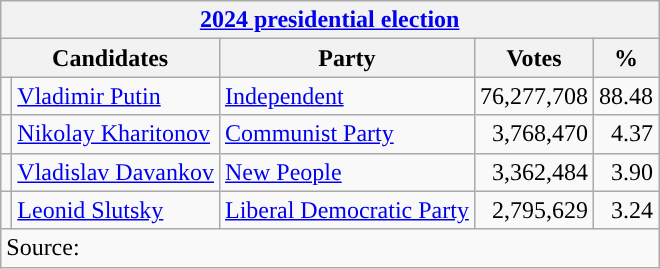<table class=wikitable style=text-align:right>
<tr>
<th colspan=5><a href='#'>2024 presidential election</a></th>
</tr>
<tr>
<th colspan=2>Candidates</th>
<th>Party</th>
<th>Votes</th>
<th>%</th>
</tr>
<tr>
<td style="background:"></td>
<td align="left"><a href='#'>Vladimir Putin</a></td>
<td align="left"><a href='#'>Independent</a></td>
<td>76,277,708</td>
<td>88.48</td>
</tr>
<tr>
<td style="background:"></td>
<td align=left><a href='#'>Nikolay Kharitonov</a></td>
<td align=left><a href='#'>Communist Party</a></td>
<td>3,768,470</td>
<td>4.37</td>
</tr>
<tr>
<td style="background:"></td>
<td align="left"><a href='#'>Vladislav Davankov</a></td>
<td align="left"><a href='#'>New People</a></td>
<td>3,362,484</td>
<td>3.90</td>
</tr>
<tr>
<td style="background:"></td>
<td align=left><a href='#'>Leonid Slutsky</a></td>
<td align=left><a href='#'>Liberal Democratic Party</a></td>
<td>2,795,629</td>
<td>3.24</td>
</tr>
<tr>
<td align=left colspan=5>Source:  </td>
</tr>
</table>
